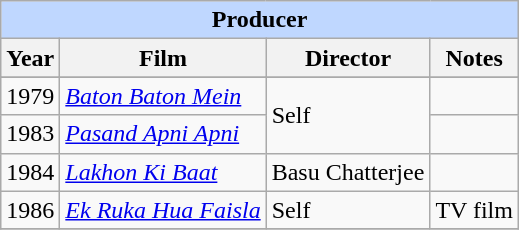<table class="wikitable">
<tr>
<th colspan="4" style="background:#bfd7ff">Producer</th>
</tr>
<tr>
<th>Year</th>
<th>Film</th>
<th>Director</th>
<th>Notes</th>
</tr>
<tr>
</tr>
<tr>
<td>1979</td>
<td><em><a href='#'>Baton Baton Mein</a></em></td>
<td rowspan="2">Self</td>
<td></td>
</tr>
<tr>
<td>1983</td>
<td><em><a href='#'>Pasand Apni Apni</a></em></td>
<td></td>
</tr>
<tr>
<td>1984</td>
<td><em><a href='#'>Lakhon Ki Baat</a></em></td>
<td>Basu Chatterjee</td>
<td></td>
</tr>
<tr>
<td>1986</td>
<td><em><a href='#'>Ek Ruka Hua Faisla</a></em></td>
<td>Self</td>
<td>TV film</td>
</tr>
<tr>
</tr>
</table>
